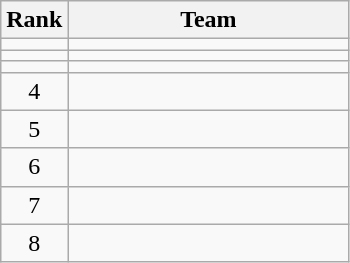<table class=wikitable style="text-align:center;">
<tr>
<th>Rank</th>
<th width=180>Team</th>
</tr>
<tr>
<td></td>
<td align=left></td>
</tr>
<tr>
<td></td>
<td align=left></td>
</tr>
<tr>
<td></td>
<td align=left></td>
</tr>
<tr>
<td>4</td>
<td align=left></td>
</tr>
<tr>
<td>5</td>
<td align=left></td>
</tr>
<tr>
<td>6</td>
<td align=left></td>
</tr>
<tr>
<td>7</td>
<td align=left></td>
</tr>
<tr>
<td>8</td>
<td align=left></td>
</tr>
</table>
